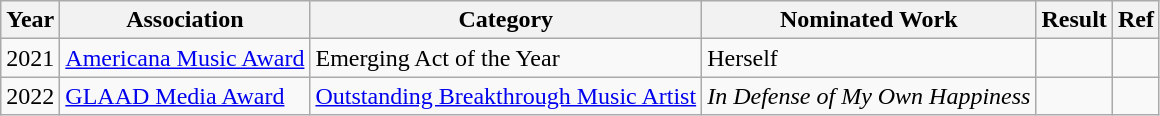<table class="wikitable">
<tr>
<th>Year</th>
<th>Association</th>
<th>Category</th>
<th>Nominated Work</th>
<th>Result</th>
<th>Ref</th>
</tr>
<tr>
<td>2021</td>
<td><a href='#'>Americana Music Award</a></td>
<td>Emerging Act of the Year</td>
<td>Herself</td>
<td></td>
<td align="center"></td>
</tr>
<tr>
<td>2022</td>
<td><a href='#'>GLAAD Media Award</a></td>
<td><a href='#'>Outstanding Breakthrough Music Artist</a></td>
<td><em>In Defense of My Own Happiness</em></td>
<td></td>
<td align="center"></td>
</tr>
</table>
